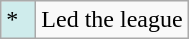<table class="wikitable">
<tr>
<td style="background:#CFECEC; width:1em">*</td>
<td>Led the league</td>
</tr>
</table>
